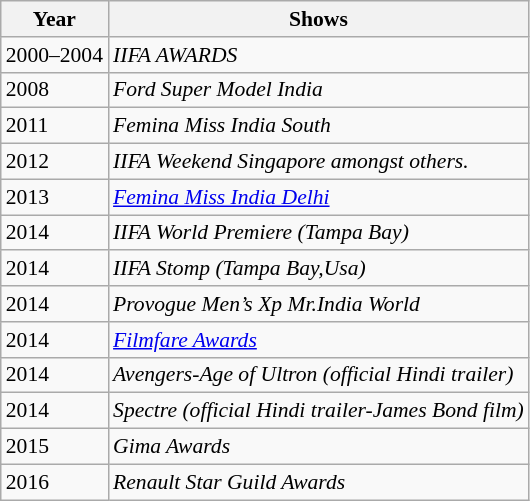<table class="wikitable" style="font-size: 90%;">
<tr>
<th>Year</th>
<th>Shows</th>
</tr>
<tr>
<td>2000–2004</td>
<td><em>IIFA AWARDS </em></td>
</tr>
<tr>
<td>2008</td>
<td><em>Ford Super Model India</em></td>
</tr>
<tr>
<td>2011</td>
<td><em>Femina Miss India South</em></td>
</tr>
<tr>
<td>2012</td>
<td><em> IIFA Weekend Singapore amongst others.</em></td>
</tr>
<tr>
<td>2013</td>
<td><em><a href='#'>Femina Miss India Delhi</a></em></td>
</tr>
<tr>
<td>2014</td>
<td><em>IIFA World Premiere (Tampa Bay)</em></td>
</tr>
<tr>
<td>2014</td>
<td><em>IIFA Stomp (Tampa Bay,Usa)</em></td>
</tr>
<tr>
<td>2014</td>
<td><em>Provogue Men’s Xp Mr.India World</em></td>
</tr>
<tr>
<td>2014</td>
<td><em><a href='#'>Filmfare Awards</a></em></td>
</tr>
<tr>
<td>2014</td>
<td><em>Avengers-Age of Ultron (official Hindi trailer)</em></td>
</tr>
<tr>
<td>2014</td>
<td><em>Spectre (official Hindi trailer-James Bond film)</em></td>
</tr>
<tr>
<td>2015</td>
<td><em>Gima Awards</em></td>
</tr>
<tr>
<td>2016</td>
<td><em>Renault Star Guild Awards</em></td>
</tr>
</table>
